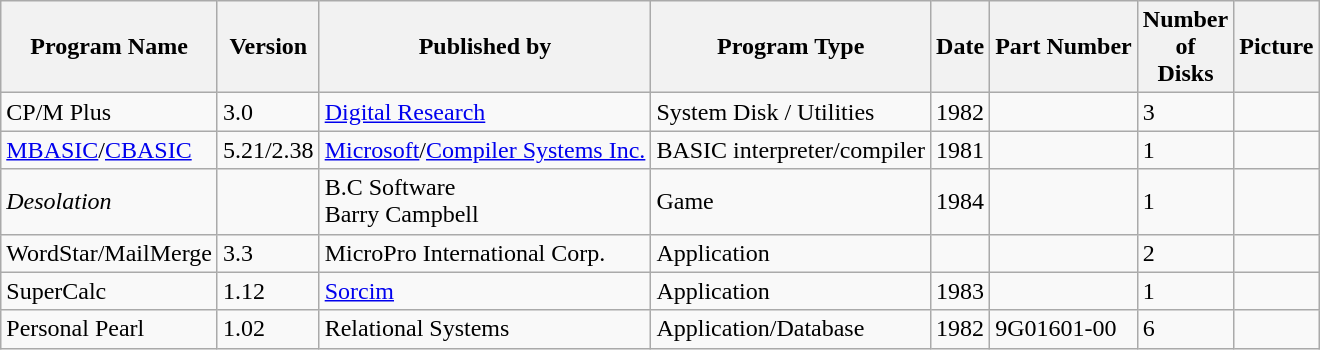<table class="wikitable" border="1">
<tr>
<th>Program Name</th>
<th>Version</th>
<th>Published by</th>
<th>Program Type</th>
<th>Date</th>
<th>Part Number</th>
<th>Number <br> of <br>Disks</th>
<th>Picture</th>
</tr>
<tr>
<td>CP/M Plus</td>
<td>3.0</td>
<td><a href='#'>Digital Research</a></td>
<td>System Disk / Utilities</td>
<td>1982</td>
<td></td>
<td>3</td>
<td></td>
</tr>
<tr>
<td><a href='#'>MBASIC</a>/<a href='#'>CBASIC</a></td>
<td>5.21/2.38</td>
<td><a href='#'>Microsoft</a>/<a href='#'>Compiler Systems Inc.</a></td>
<td>BASIC interpreter/compiler</td>
<td>1981</td>
<td></td>
<td>1</td>
<td></td>
</tr>
<tr>
<td><em>Desolation</em></td>
<td></td>
<td>B.C Software <br> Barry Campbell</td>
<td>Game</td>
<td>1984</td>
<td></td>
<td>1</td>
<td></td>
</tr>
<tr>
<td>WordStar/MailMerge</td>
<td>3.3</td>
<td>MicroPro International Corp.</td>
<td>Application</td>
<td></td>
<td></td>
<td>2</td>
<td></td>
</tr>
<tr>
<td>SuperCalc</td>
<td>1.12</td>
<td><a href='#'>Sorcim</a></td>
<td>Application</td>
<td>1983</td>
<td></td>
<td>1</td>
<td></td>
</tr>
<tr>
<td>Personal Pearl</td>
<td>1.02</td>
<td>Relational Systems</td>
<td>Application/Database</td>
<td>1982</td>
<td>9G01601-00</td>
<td>6</td>
<td></td>
</tr>
</table>
